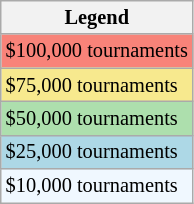<table class="wikitable" style="font-size:85%;">
<tr>
<th>Legend</th>
</tr>
<tr style="background:#f88379;">
<td>$100,000 tournaments</td>
</tr>
<tr style="background:#f7e98e;">
<td>$75,000 tournaments</td>
</tr>
<tr style="background:#addfad;">
<td>$50,000 tournaments</td>
</tr>
<tr style="background:lightblue;">
<td>$25,000 tournaments</td>
</tr>
<tr style="background:#f0f8ff;">
<td>$10,000 tournaments</td>
</tr>
</table>
